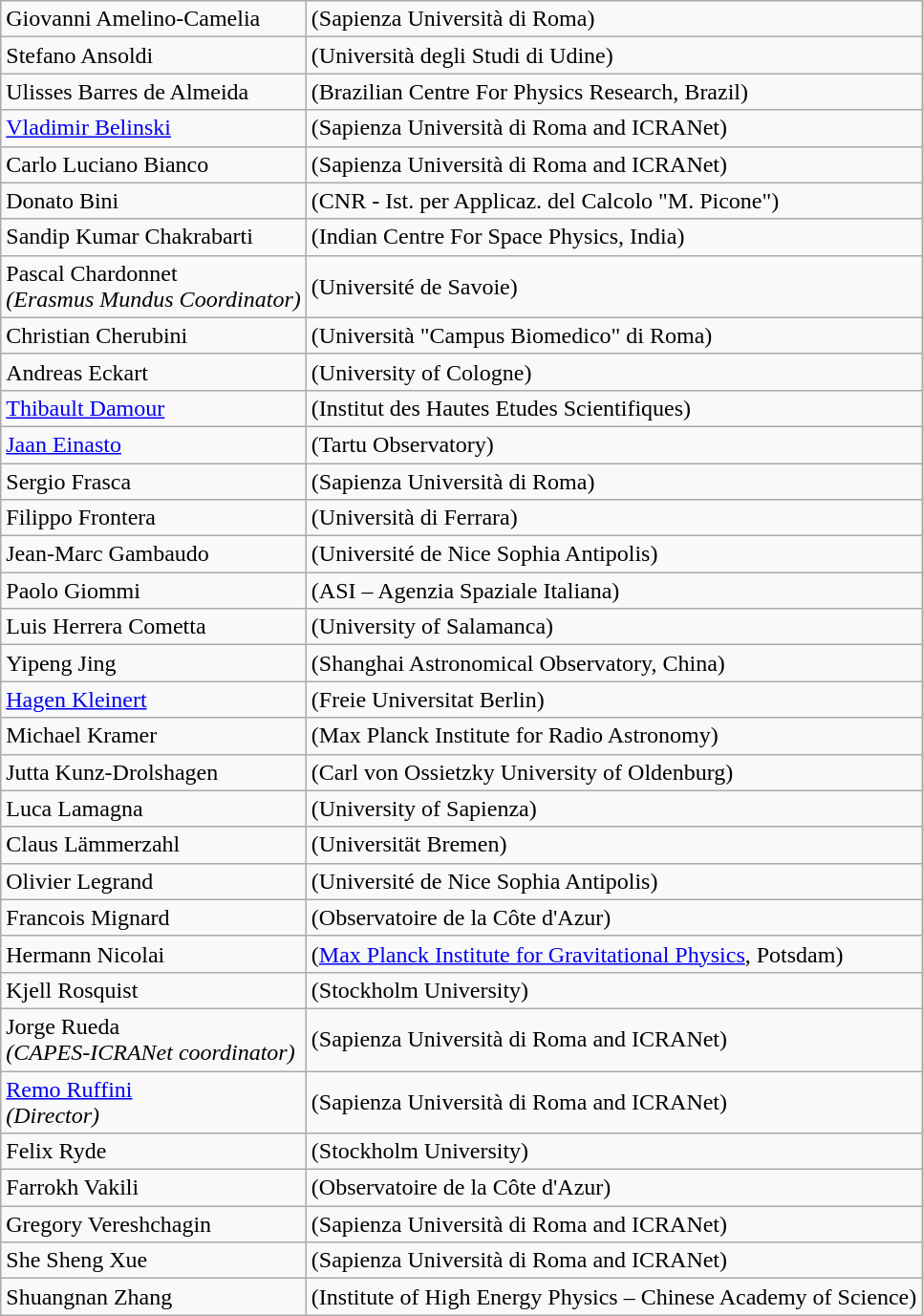<table class="wikitable">
<tr>
<td>Giovanni Amelino-Camelia</td>
<td>(Sapienza Università di Roma)</td>
</tr>
<tr>
<td>Stefano Ansoldi</td>
<td>(Università degli Studi di Udine)</td>
</tr>
<tr>
<td>Ulisses Barres de Almeida</td>
<td>(Brazilian Centre For Physics Research, Brazil)</td>
</tr>
<tr>
<td><a href='#'>Vladimir Belinski</a></td>
<td>(Sapienza Università di Roma and ICRANet)</td>
</tr>
<tr>
<td>Carlo Luciano Bianco</td>
<td>(Sapienza Università di Roma and ICRANet)</td>
</tr>
<tr>
<td>Donato Bini</td>
<td>(CNR - Ist. per Applicaz. del Calcolo "M. Picone")</td>
</tr>
<tr>
<td>Sandip Kumar Chakrabarti</td>
<td>(Indian Centre For Space Physics, India)</td>
</tr>
<tr>
<td>Pascal Chardonnet<br><em>(Erasmus Mundus Coordinator)</em></td>
<td>(Université de Savoie)</td>
</tr>
<tr>
<td>Christian Cherubini</td>
<td>(Università "Campus Biomedico" di Roma)</td>
</tr>
<tr>
<td>Andreas Eckart</td>
<td>(University of Cologne)</td>
</tr>
<tr>
<td><a href='#'>Thibault Damour</a></td>
<td>(Institut des Hautes Etudes Scientifiques)</td>
</tr>
<tr>
<td><a href='#'>Jaan Einasto</a></td>
<td>(Tartu Observatory)</td>
</tr>
<tr>
<td>Sergio Frasca</td>
<td>(Sapienza Università di Roma)</td>
</tr>
<tr>
<td>Filippo Frontera</td>
<td>(Università di Ferrara)</td>
</tr>
<tr>
<td>Jean-Marc Gambaudo</td>
<td>(Université de Nice Sophia Antipolis)</td>
</tr>
<tr>
<td>Paolo Giommi</td>
<td>(ASI – Agenzia Spaziale Italiana)</td>
</tr>
<tr>
<td>Luis Herrera Cometta</td>
<td>(University of Salamanca)</td>
</tr>
<tr>
<td>Yipeng Jing</td>
<td>(Shanghai Astronomical Observatory, China)</td>
</tr>
<tr>
<td><a href='#'>Hagen Kleinert</a></td>
<td>(Freie Universitat Berlin)</td>
</tr>
<tr>
<td>Michael Kramer</td>
<td>(Max Planck Institute for Radio Astronomy)</td>
</tr>
<tr>
<td>Jutta Kunz-Drolshagen</td>
<td>(Carl von Ossietzky University of Oldenburg)</td>
</tr>
<tr>
<td>Luca Lamagna</td>
<td>(University of Sapienza)</td>
</tr>
<tr>
<td>Claus Lämmerzahl</td>
<td>(Universität Bremen)</td>
</tr>
<tr>
<td>Olivier Legrand</td>
<td>(Université de Nice Sophia Antipolis)</td>
</tr>
<tr>
<td>Francois Mignard</td>
<td>(Observatoire de la Côte d'Azur)</td>
</tr>
<tr>
<td>Hermann Nicolai</td>
<td>(<a href='#'>Max Planck Institute for Gravitational Physics</a>, Potsdam)</td>
</tr>
<tr>
<td>Kjell Rosquist</td>
<td>(Stockholm University)</td>
</tr>
<tr>
<td>Jorge Rueda<br><em>(CAPES-ICRANet coordinator)</em></td>
<td>(Sapienza Università di Roma and ICRANet)</td>
</tr>
<tr>
<td><a href='#'>Remo Ruffini</a><br><em>(Director)</em></td>
<td>(Sapienza Università di Roma and ICRANet)</td>
</tr>
<tr>
<td>Felix Ryde</td>
<td>(Stockholm University)</td>
</tr>
<tr>
<td>Farrokh Vakili</td>
<td>(Observatoire de la Côte d'Azur)</td>
</tr>
<tr>
<td>Gregory Vereshchagin</td>
<td>(Sapienza Università di Roma and ICRANet)</td>
</tr>
<tr>
<td>She Sheng Xue</td>
<td>(Sapienza Università di Roma and ICRANet)</td>
</tr>
<tr>
<td>Shuangnan Zhang</td>
<td>(Institute of High Energy Physics – Chinese Academy of Science)</td>
</tr>
</table>
